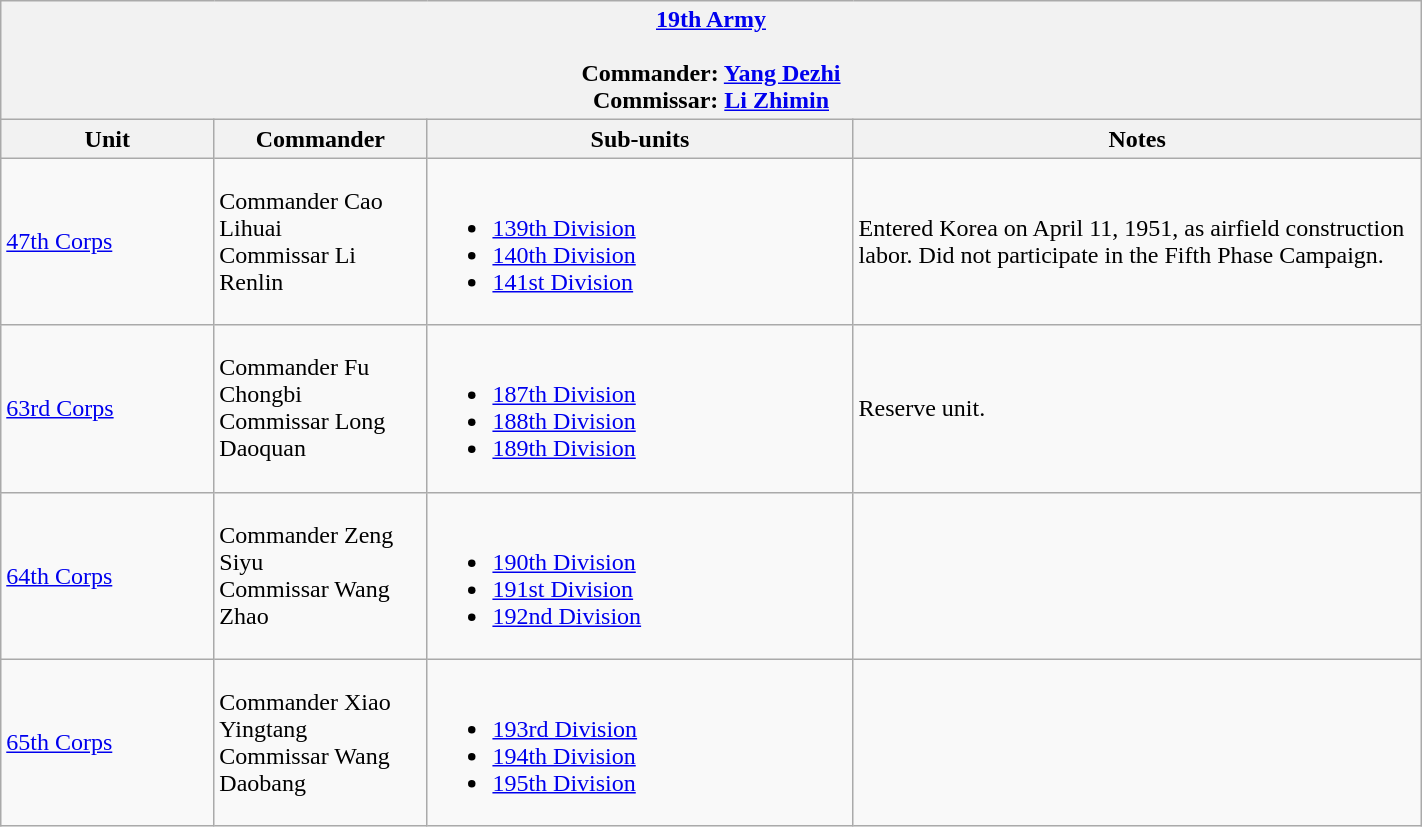<table class="wikitable" style="width: 75%">
<tr>
<th colspan="4" align= center> <a href='#'>19th Army</a><br><br>Commander: <a href='#'>Yang Dezhi</a><br>
Commissar: <a href='#'>Li Zhimin</a></th>
</tr>
<tr>
<th width=15%; align= center>Unit</th>
<th width=15%; align= center>Commander</th>
<th width=30%; align= center>Sub-units</th>
<th width=40%; align= center>Notes</th>
</tr>
<tr>
<td><a href='#'>47th Corps</a></td>
<td>Commander Cao Lihuai<br>Commissar Li Renlin</td>
<td><br><ul><li><a href='#'>139th Division</a></li><li><a href='#'>140th Division</a></li><li><a href='#'>141st Division</a></li></ul></td>
<td>Entered Korea on April 11, 1951, as airfield construction labor. Did not participate in the Fifth Phase Campaign.</td>
</tr>
<tr>
<td><a href='#'>63rd Corps</a></td>
<td>Commander Fu Chongbi<br>Commissar Long Daoquan</td>
<td><br><ul><li><a href='#'>187th Division</a></li><li><a href='#'>188th Division</a></li><li><a href='#'>189th Division</a></li></ul></td>
<td>Reserve unit.</td>
</tr>
<tr>
<td><a href='#'>64th Corps</a></td>
<td>Commander Zeng Siyu<br>Commissar Wang Zhao</td>
<td><br><ul><li><a href='#'>190th Division</a></li><li><a href='#'>191st Division</a></li><li><a href='#'>192nd Division</a></li></ul></td>
<td></td>
</tr>
<tr>
<td><a href='#'>65th Corps</a></td>
<td>Commander Xiao Yingtang<br>Commissar Wang Daobang</td>
<td><br><ul><li><a href='#'>193rd Division</a></li><li><a href='#'>194th Division</a></li><li><a href='#'>195th Division</a></li></ul></td>
<td></td>
</tr>
</table>
